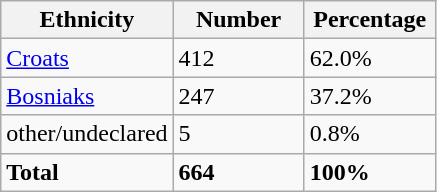<table class="wikitable">
<tr>
<th width="100px">Ethnicity</th>
<th width="80px">Number</th>
<th width="80px">Percentage</th>
</tr>
<tr>
<td><a href='#'>Croats</a></td>
<td>412</td>
<td>62.0%</td>
</tr>
<tr>
<td><a href='#'>Bosniaks</a></td>
<td>247</td>
<td>37.2%</td>
</tr>
<tr>
<td>other/undeclared</td>
<td>5</td>
<td>0.8%</td>
</tr>
<tr>
<td><strong>Total</strong></td>
<td><strong>664</strong></td>
<td><strong>100%</strong></td>
</tr>
</table>
